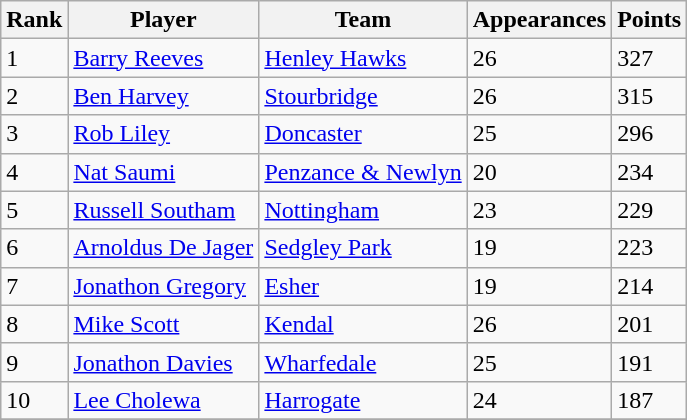<table class="wikitable">
<tr>
<th>Rank</th>
<th>Player</th>
<th>Team</th>
<th>Appearances</th>
<th>Points</th>
</tr>
<tr>
<td>1</td>
<td> <a href='#'>Barry Reeves</a></td>
<td><a href='#'>Henley Hawks</a></td>
<td>26</td>
<td>327</td>
</tr>
<tr>
<td>2</td>
<td> <a href='#'>Ben Harvey</a></td>
<td><a href='#'>Stourbridge</a></td>
<td>26</td>
<td>315</td>
</tr>
<tr>
<td>3</td>
<td> <a href='#'>Rob Liley</a></td>
<td><a href='#'>Doncaster</a></td>
<td>25</td>
<td>296</td>
</tr>
<tr>
<td>4</td>
<td> <a href='#'>Nat Saumi</a></td>
<td><a href='#'>Penzance & Newlyn</a></td>
<td>20</td>
<td>234</td>
</tr>
<tr>
<td>5</td>
<td> <a href='#'>Russell Southam</a></td>
<td><a href='#'>Nottingham</a></td>
<td>23</td>
<td>229</td>
</tr>
<tr>
<td>6</td>
<td> <a href='#'>Arnoldus De Jager</a></td>
<td><a href='#'>Sedgley Park</a></td>
<td>19</td>
<td>223</td>
</tr>
<tr>
<td>7</td>
<td> <a href='#'>Jonathon Gregory</a></td>
<td><a href='#'>Esher</a></td>
<td>19</td>
<td>214</td>
</tr>
<tr>
<td>8</td>
<td> <a href='#'>Mike Scott</a></td>
<td><a href='#'>Kendal</a></td>
<td>26</td>
<td>201</td>
</tr>
<tr>
<td>9</td>
<td> <a href='#'>Jonathon Davies</a></td>
<td><a href='#'>Wharfedale</a></td>
<td>25</td>
<td>191</td>
</tr>
<tr>
<td>10</td>
<td> <a href='#'>Lee Cholewa</a></td>
<td><a href='#'>Harrogate</a></td>
<td>24</td>
<td>187</td>
</tr>
<tr>
</tr>
</table>
